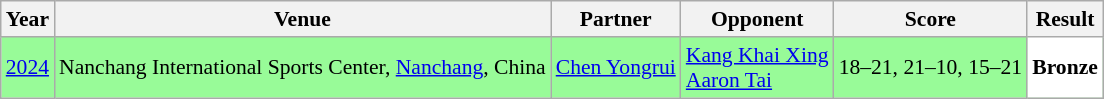<table class="sortable wikitable" style="font-size: 90%;">
<tr>
<th>Year</th>
<th>Venue</th>
<th>Partner</th>
<th>Opponent</th>
<th>Score</th>
<th>Result</th>
</tr>
<tr style="background:#98FB98">
<td align="center"><a href='#'>2024</a></td>
<td align="left">Nanchang International Sports Center, <a href='#'>Nanchang</a>, China</td>
<td align="left"> <a href='#'>Chen Yongrui</a></td>
<td align="left"> <a href='#'>Kang Khai Xing</a><br> <a href='#'>Aaron Tai</a></td>
<td align="left">18–21, 21–10, 15–21</td>
<td style="text-align:left; background:white"> <strong>Bronze</strong></td>
</tr>
</table>
